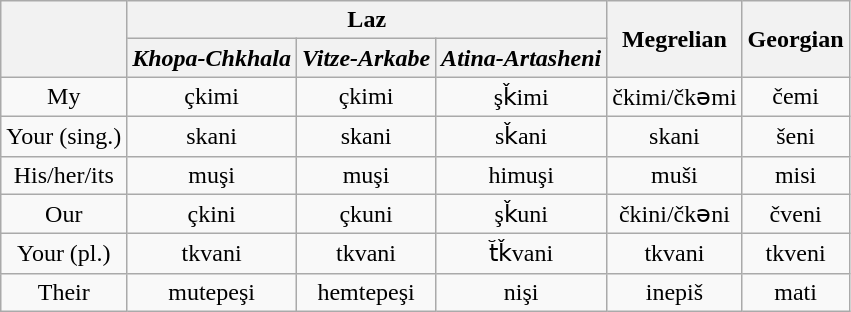<table class="wikitable" style="text-align:center;">
<tr>
<th rowspan="2"></th>
<th colspan="3"><strong>Laz</strong></th>
<th rowspan="2"><strong>Megrelian</strong></th>
<th rowspan="2"><strong>Georgian</strong></th>
</tr>
<tr>
<th><em>Khopa-Chkhala</em></th>
<th><em>Vitze-Arkabe</em></th>
<th><em>Atina-Artasheni</em></th>
</tr>
<tr>
<td>My</td>
<td>çkimi</td>
<td>çkimi</td>
<td>şǩimi</td>
<td>čkimi/čkəmi</td>
<td>čemi</td>
</tr>
<tr>
<td>Your (sing.)</td>
<td>skani</td>
<td>skani</td>
<td>sǩani</td>
<td>skani</td>
<td>šeni</td>
</tr>
<tr>
<td>His/her/its</td>
<td>muşi</td>
<td>muşi</td>
<td>himuşi</td>
<td>muši</td>
<td>misi</td>
</tr>
<tr>
<td>Our</td>
<td>çkini</td>
<td>çkuni</td>
<td>şǩuni</td>
<td>čkini/čkəni</td>
<td>čveni</td>
</tr>
<tr>
<td>Your (pl.)</td>
<td>tkvani</td>
<td>tkvani</td>
<td>t̆ǩvani</td>
<td>tkvani</td>
<td>tkveni</td>
</tr>
<tr>
<td>Their</td>
<td>mutepeşi</td>
<td>hemtepeşi</td>
<td>nişi</td>
<td>inepiš</td>
<td>mati</td>
</tr>
</table>
